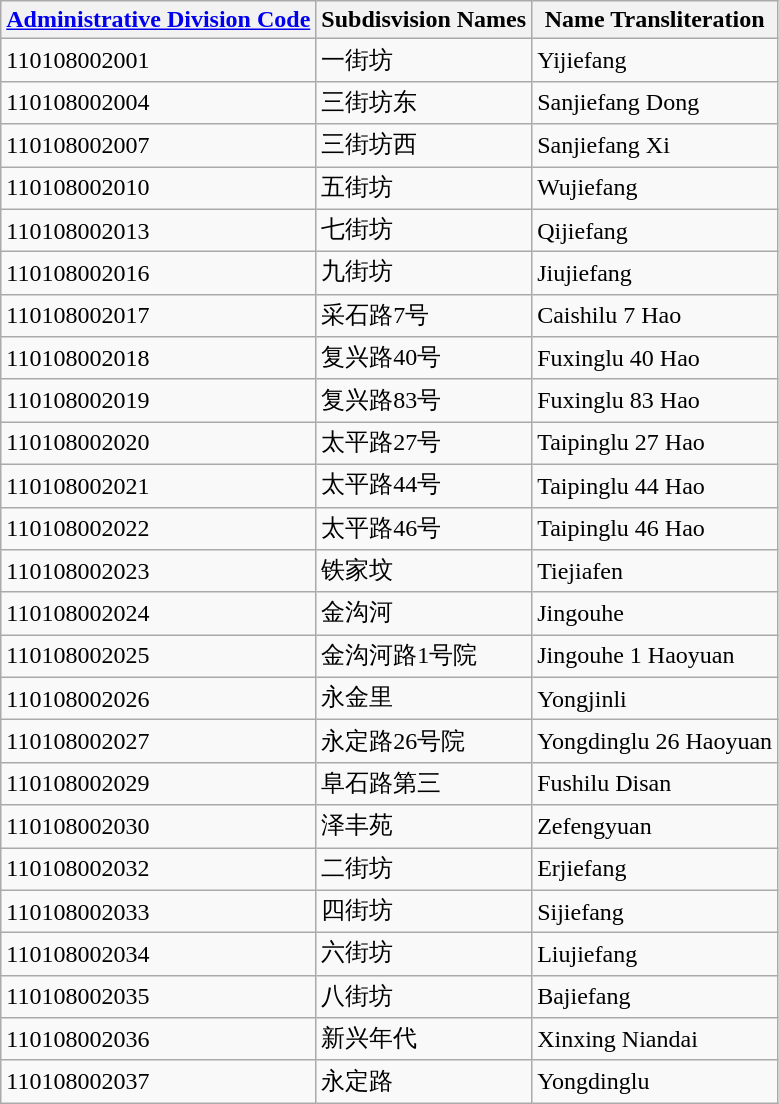<table class="wikitable sortable">
<tr>
<th><a href='#'>Administrative Division Code</a></th>
<th>Subdisvision Names</th>
<th>Name Transliteration</th>
</tr>
<tr>
<td>110108002001</td>
<td>一街坊</td>
<td>Yijiefang</td>
</tr>
<tr>
<td>110108002004</td>
<td>三街坊东</td>
<td>Sanjiefang Dong</td>
</tr>
<tr>
<td>110108002007</td>
<td>三街坊西</td>
<td>Sanjiefang Xi</td>
</tr>
<tr>
<td>110108002010</td>
<td>五街坊</td>
<td>Wujiefang</td>
</tr>
<tr>
<td>110108002013</td>
<td>七街坊</td>
<td>Qijiefang</td>
</tr>
<tr>
<td>110108002016</td>
<td>九街坊</td>
<td>Jiujiefang</td>
</tr>
<tr>
<td>110108002017</td>
<td>采石路7号</td>
<td>Caishilu 7 Hao</td>
</tr>
<tr>
<td>110108002018</td>
<td>复兴路40号</td>
<td>Fuxinglu 40 Hao</td>
</tr>
<tr>
<td>110108002019</td>
<td>复兴路83号</td>
<td>Fuxinglu 83 Hao</td>
</tr>
<tr>
<td>110108002020</td>
<td>太平路27号</td>
<td>Taipinglu 27 Hao</td>
</tr>
<tr>
<td>110108002021</td>
<td>太平路44号</td>
<td>Taipinglu 44 Hao</td>
</tr>
<tr>
<td>110108002022</td>
<td>太平路46号</td>
<td>Taipinglu 46 Hao</td>
</tr>
<tr>
<td>110108002023</td>
<td>铁家坟</td>
<td>Tiejiafen</td>
</tr>
<tr>
<td>110108002024</td>
<td>金沟河</td>
<td>Jingouhe</td>
</tr>
<tr>
<td>110108002025</td>
<td>金沟河路1号院</td>
<td>Jingouhe 1 Haoyuan</td>
</tr>
<tr>
<td>110108002026</td>
<td>永金里</td>
<td>Yongjinli</td>
</tr>
<tr>
<td>110108002027</td>
<td>永定路26号院</td>
<td>Yongdinglu 26 Haoyuan</td>
</tr>
<tr>
<td>110108002029</td>
<td>阜石路第三</td>
<td>Fushilu Disan</td>
</tr>
<tr>
<td>110108002030</td>
<td>泽丰苑</td>
<td>Zefengyuan</td>
</tr>
<tr>
<td>110108002032</td>
<td>二街坊</td>
<td>Erjiefang</td>
</tr>
<tr>
<td>110108002033</td>
<td>四街坊</td>
<td>Sijiefang</td>
</tr>
<tr>
<td>110108002034</td>
<td>六街坊</td>
<td>Liujiefang</td>
</tr>
<tr>
<td>110108002035</td>
<td>八街坊</td>
<td>Bajiefang</td>
</tr>
<tr>
<td>110108002036</td>
<td>新兴年代</td>
<td>Xinxing Niandai</td>
</tr>
<tr>
<td>110108002037</td>
<td>永定路</td>
<td>Yongdinglu</td>
</tr>
</table>
